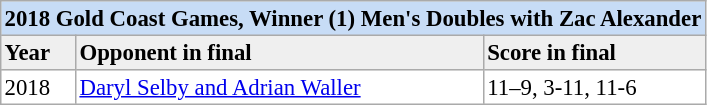<table cellpadding="2" cellspacing="0" border="1" style="font-size: 95%; border: #aaa solid 1px; border-collapse: collapse;">
<tr bgcolor="#c7dcf6">
<td colspan="3"><strong>2018 Gold Coast Games, Winner (1) Men's Doubles with Zac Alexander</strong></td>
</tr>
<tr bgcolor="#efefef">
<td><strong>Year</strong></td>
<td><strong>Opponent in final</strong></td>
<td><strong>Score in final</strong></td>
</tr>
<tr>
<td>2018</td>
<td>  <a href='#'>Daryl Selby and Adrian Waller</a></td>
<td>11–9, 3-11, 11-6</td>
</tr>
</table>
